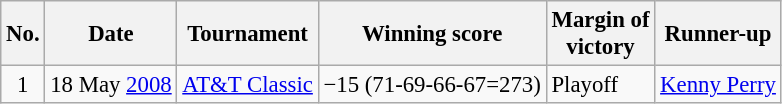<table class="wikitable" style="font-size:95%;">
<tr>
<th>No.</th>
<th>Date</th>
<th>Tournament</th>
<th>Winning score</th>
<th>Margin of<br>victory</th>
<th>Runner-up</th>
</tr>
<tr>
<td align=center>1</td>
<td align=right>18 May <a href='#'>2008</a></td>
<td><a href='#'>AT&T Classic</a></td>
<td>−15 (71-69-66-67=273)</td>
<td>Playoff</td>
<td> <a href='#'>Kenny Perry</a></td>
</tr>
</table>
